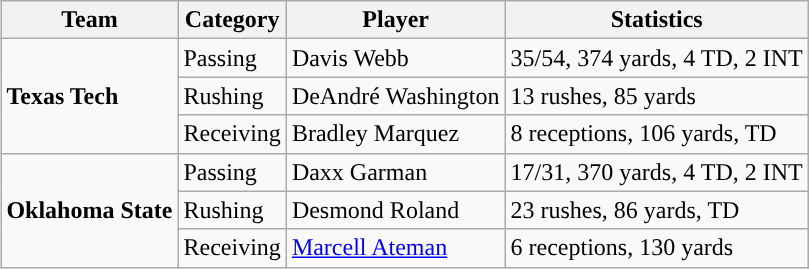<table class="wikitable" style="float: right;">
<tr>
<th>Team</th>
<th>Category</th>
<th>Player</th>
<th>Statistics</th>
</tr>
<tr>
<td rowspan=3><strong>Texas Tech</strong></td>
<td>Passing</td>
<td>Davis Webb</td>
<td>35/54, 374 yards, 4 TD, 2 INT</td>
</tr>
<tr>
<td>Rushing</td>
<td>DeAndré Washington</td>
<td>13 rushes, 85 yards</td>
</tr>
<tr>
<td>Receiving</td>
<td>Bradley Marquez</td>
<td>8 receptions, 106 yards, TD</td>
</tr>
<tr>
<td rowspan=3><strong>Oklahoma State</strong></td>
<td>Passing</td>
<td>Daxx Garman</td>
<td>17/31, 370 yards, 4 TD, 2 INT</td>
</tr>
<tr>
<td>Rushing</td>
<td>Desmond Roland</td>
<td>23 rushes, 86 yards, TD</td>
</tr>
<tr>
<td>Receiving</td>
<td><a href='#'>Marcell Ateman</a></td>
<td>6 receptions, 130 yards</td>
</tr>
</table>
